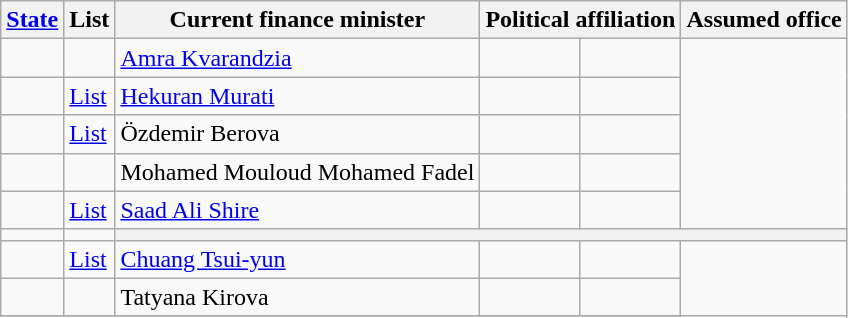<table class="wikitable sortable">
<tr>
<th><a href='#'>State</a></th>
<th>List</th>
<th>Current finance minister</th>
<th colspan="2">Political affiliation</th>
<th>Assumed office</th>
</tr>
<tr>
<td></td>
<td></td>
<td><a href='#'>Amra Kvarandzia</a></td>
<td></td>
<td></td>
</tr>
<tr>
<td></td>
<td><a href='#'>List</a></td>
<td><a href='#'>Hekuran Murati</a></td>
<td></td>
<td></td>
</tr>
<tr>
<td></td>
<td><a href='#'>List</a></td>
<td>Özdemir Berova</td>
<td></td>
<td></td>
</tr>
<tr>
<td></td>
<td></td>
<td>Mohamed Mouloud Mohamed Fadel</td>
<td></td>
<td></td>
</tr>
<tr>
<td></td>
<td><a href='#'>List</a></td>
<td><a href='#'>Saad Ali Shire</a></td>
<td></td>
<td></td>
</tr>
<tr>
<td></td>
<td></td>
<th colspan="4"></th>
</tr>
<tr>
<td></td>
<td><a href='#'>List</a></td>
<td><a href='#'>Chuang Tsui-yun</a></td>
<td></td>
<td></td>
</tr>
<tr>
<td></td>
<td></td>
<td>Tatyana Kirova</td>
<td></td>
<td></td>
</tr>
<tr>
</tr>
</table>
